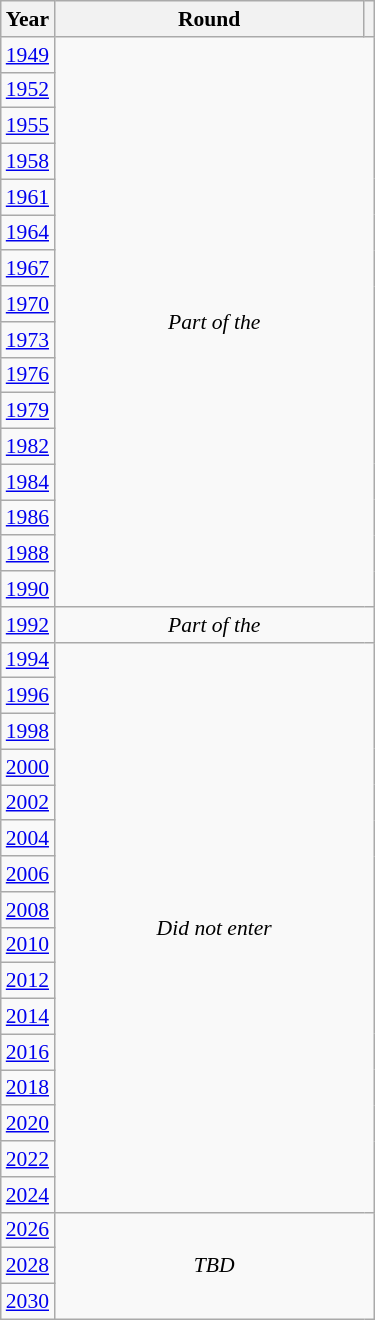<table class="wikitable" style="text-align: center; font-size:90%">
<tr>
<th>Year</th>
<th style="width:200px">Round</th>
<th></th>
</tr>
<tr>
<td><a href='#'>1949</a></td>
<td colspan="2" rowspan="16"><em>Part of the </em></td>
</tr>
<tr>
<td><a href='#'>1952</a></td>
</tr>
<tr>
<td><a href='#'>1955</a></td>
</tr>
<tr>
<td><a href='#'>1958</a></td>
</tr>
<tr>
<td><a href='#'>1961</a></td>
</tr>
<tr>
<td><a href='#'>1964</a></td>
</tr>
<tr>
<td><a href='#'>1967</a></td>
</tr>
<tr>
<td><a href='#'>1970</a></td>
</tr>
<tr>
<td><a href='#'>1973</a></td>
</tr>
<tr>
<td><a href='#'>1976</a></td>
</tr>
<tr>
<td><a href='#'>1979</a></td>
</tr>
<tr>
<td><a href='#'>1982</a></td>
</tr>
<tr>
<td><a href='#'>1984</a></td>
</tr>
<tr>
<td><a href='#'>1986</a></td>
</tr>
<tr>
<td><a href='#'>1988</a></td>
</tr>
<tr>
<td><a href='#'>1990</a></td>
</tr>
<tr>
<td><a href='#'>1992</a></td>
<td colspan="2"><em>Part of the </em></td>
</tr>
<tr>
<td><a href='#'>1994</a></td>
<td colspan="2" rowspan="16"><em>Did not enter</em></td>
</tr>
<tr>
<td><a href='#'>1996</a></td>
</tr>
<tr>
<td><a href='#'>1998</a></td>
</tr>
<tr>
<td><a href='#'>2000</a></td>
</tr>
<tr>
<td><a href='#'>2002</a></td>
</tr>
<tr>
<td><a href='#'>2004</a></td>
</tr>
<tr>
<td><a href='#'>2006</a></td>
</tr>
<tr>
<td><a href='#'>2008</a></td>
</tr>
<tr>
<td><a href='#'>2010</a></td>
</tr>
<tr>
<td><a href='#'>2012</a></td>
</tr>
<tr>
<td><a href='#'>2014</a></td>
</tr>
<tr>
<td><a href='#'>2016</a></td>
</tr>
<tr>
<td><a href='#'>2018</a></td>
</tr>
<tr>
<td><a href='#'>2020</a></td>
</tr>
<tr>
<td><a href='#'>2022</a></td>
</tr>
<tr>
<td><a href='#'>2024</a></td>
</tr>
<tr>
<td><a href='#'>2026</a></td>
<td colspan="2" rowspan="3"><em>TBD</em></td>
</tr>
<tr>
<td><a href='#'>2028</a></td>
</tr>
<tr>
<td><a href='#'>2030</a></td>
</tr>
</table>
